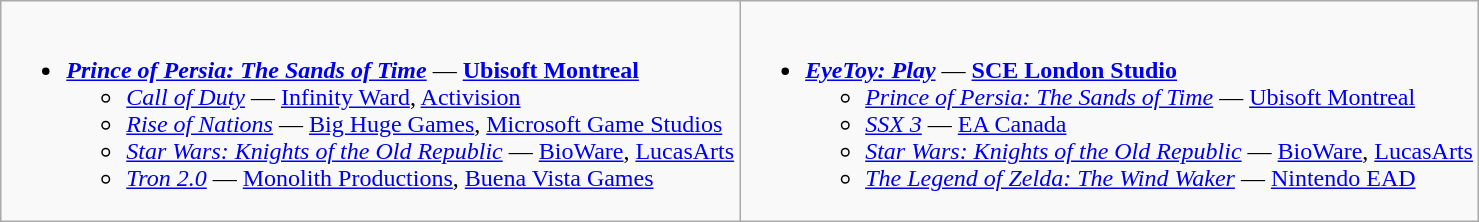<table class="wikitable">
<tr>
<td valign="top" width="50%"><br><ul><li><strong><em><a href='#'>Prince of Persia: The Sands of Time</a></em></strong> — <strong><a href='#'>Ubisoft Montreal</a></strong><ul><li><em><a href='#'>Call of Duty</a></em> — <a href='#'>Infinity Ward</a>, <a href='#'>Activision</a></li><li><em><a href='#'>Rise of Nations</a></em> — <a href='#'>Big Huge Games</a>, <a href='#'>Microsoft Game Studios</a></li><li><em><a href='#'>Star Wars: Knights of the Old Republic</a></em> — <a href='#'>BioWare</a>, <a href='#'>LucasArts</a></li><li><em><a href='#'>Tron 2.0</a></em> — <a href='#'>Monolith Productions</a>, <a href='#'>Buena Vista Games</a></li></ul></li></ul></td>
<td valign="top" width="50%"><br><ul><li><strong><em><a href='#'>EyeToy: Play</a></em></strong> — <strong><a href='#'>SCE London Studio</a></strong><ul><li><em><a href='#'>Prince of Persia: The Sands of Time</a></em> — <a href='#'>Ubisoft Montreal</a></li><li><em><a href='#'>SSX 3</a></em> — <a href='#'>EA Canada</a></li><li><em><a href='#'>Star Wars: Knights of the Old Republic</a></em> — <a href='#'>BioWare</a>, <a href='#'>LucasArts</a></li><li><em><a href='#'>The Legend of Zelda: The Wind Waker</a></em> — <a href='#'>Nintendo EAD</a></li></ul></li></ul></td>
</tr>
</table>
